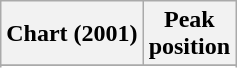<table class="wikitable sortable plainrowheaders" style="text-align:center;">
<tr>
<th scope="col">Chart (2001)</th>
<th scope="col">Peak<br>position</th>
</tr>
<tr>
</tr>
<tr>
</tr>
<tr>
</tr>
<tr>
</tr>
</table>
